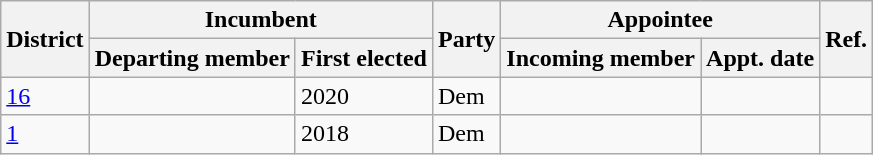<table class="wikitable sortable">
<tr>
<th rowspan="2">District</th>
<th colspan="2">Incumbent</th>
<th rowspan="2">Party</th>
<th colspan="2">Appointee</th>
<th rowspan="2" class=unsortable>Ref.</th>
</tr>
<tr>
<th>Departing member</th>
<th>First elected</th>
<th>Incoming member</th>
<th>Appt. date</th>
</tr>
<tr>
<td><a href='#'>16</a></td>
<td></td>
<td>2020</td>
<td>Dem</td>
<td></td>
<td></td>
<td></td>
</tr>
<tr>
<td><a href='#'>1</a></td>
<td></td>
<td>2018</td>
<td>Dem</td>
<td></td>
<td></td>
<td></td>
</tr>
</table>
